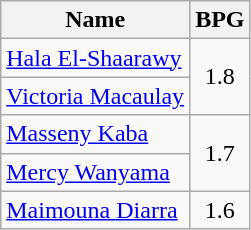<table class="wikitable">
<tr>
<th>Name</th>
<th>BPG</th>
</tr>
<tr>
<td> <a href='#'>Hala El-Shaarawy</a></td>
<td align=center rowspan=2>1.8</td>
</tr>
<tr>
<td> <a href='#'>Victoria Macaulay</a></td>
</tr>
<tr>
<td> <a href='#'>Masseny Kaba</a></td>
<td align=center rowspan=2>1.7</td>
</tr>
<tr>
<td> <a href='#'>Mercy Wanyama</a></td>
</tr>
<tr>
<td> <a href='#'>Maimouna Diarra</a></td>
<td align=center>1.6</td>
</tr>
</table>
